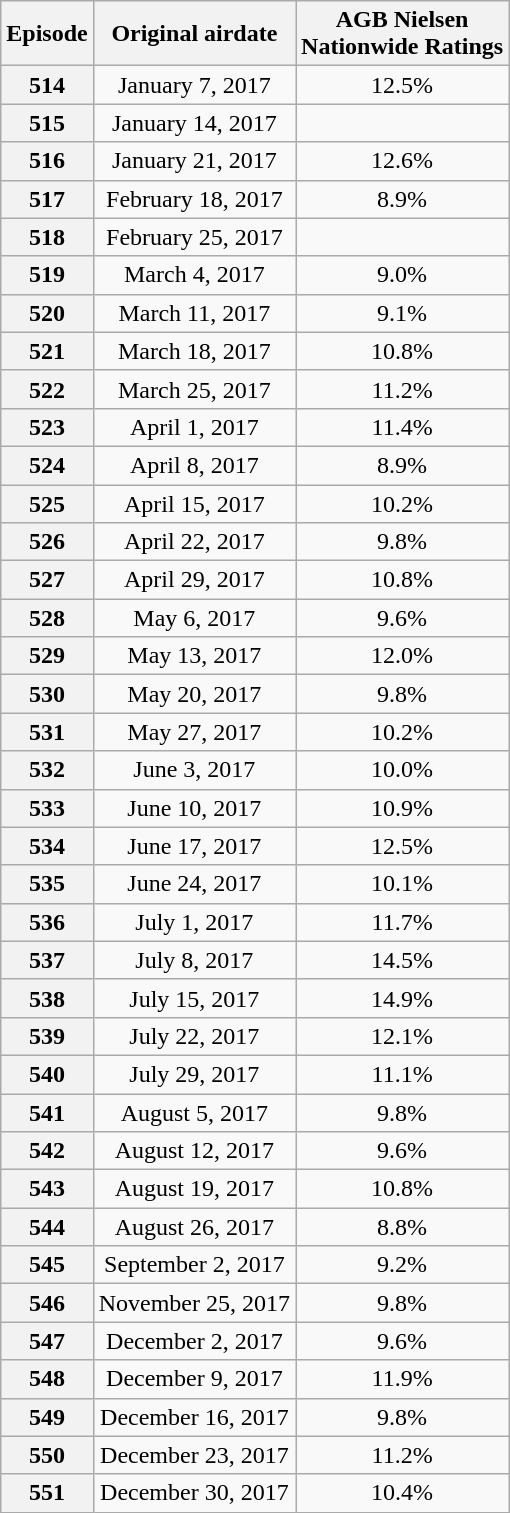<table class=wikitable style="text-align:center">
<tr>
<th>Episode</th>
<th>Original airdate</th>
<th>AGB Nielsen<br>Nationwide Ratings</th>
</tr>
<tr>
<th>514</th>
<td>January 7, 2017</td>
<td>12.5%</td>
</tr>
<tr>
<th>515</th>
<td>January 14, 2017</td>
<td></td>
</tr>
<tr>
<th>516</th>
<td>January 21, 2017</td>
<td>12.6%</td>
</tr>
<tr>
<th>517</th>
<td>February 18, 2017</td>
<td>8.9%</td>
</tr>
<tr>
<th>518</th>
<td>February 25, 2017</td>
<td></td>
</tr>
<tr>
<th>519</th>
<td>March 4, 2017</td>
<td>9.0%</td>
</tr>
<tr>
<th>520</th>
<td>March 11, 2017</td>
<td>9.1%</td>
</tr>
<tr>
<th>521</th>
<td>March 18, 2017</td>
<td>10.8%</td>
</tr>
<tr>
<th>522</th>
<td>March 25, 2017</td>
<td>11.2%</td>
</tr>
<tr>
<th>523</th>
<td>April 1, 2017</td>
<td>11.4%</td>
</tr>
<tr>
<th>524</th>
<td>April 8, 2017</td>
<td>8.9%</td>
</tr>
<tr>
<th>525</th>
<td>April 15, 2017</td>
<td>10.2%</td>
</tr>
<tr>
<th>526</th>
<td>April 22, 2017</td>
<td>9.8%</td>
</tr>
<tr>
<th>527</th>
<td>April 29, 2017</td>
<td>10.8%</td>
</tr>
<tr>
<th>528</th>
<td>May 6, 2017</td>
<td>9.6%</td>
</tr>
<tr>
<th>529</th>
<td>May 13, 2017</td>
<td>12.0%</td>
</tr>
<tr>
<th>530</th>
<td>May 20, 2017</td>
<td>9.8%</td>
</tr>
<tr>
<th>531</th>
<td>May 27, 2017</td>
<td>10.2%</td>
</tr>
<tr>
<th>532</th>
<td>June 3, 2017</td>
<td>10.0%</td>
</tr>
<tr>
<th>533</th>
<td>June 10, 2017</td>
<td>10.9%</td>
</tr>
<tr>
<th>534</th>
<td>June 17, 2017</td>
<td>12.5%</td>
</tr>
<tr>
<th>535</th>
<td>June 24, 2017</td>
<td>10.1%</td>
</tr>
<tr>
<th>536</th>
<td>July 1, 2017</td>
<td>11.7%</td>
</tr>
<tr>
<th>537</th>
<td>July 8, 2017</td>
<td>14.5%</td>
</tr>
<tr>
<th>538</th>
<td>July 15, 2017</td>
<td>14.9%</td>
</tr>
<tr>
<th>539</th>
<td>July 22, 2017</td>
<td>12.1%</td>
</tr>
<tr>
<th>540</th>
<td>July 29, 2017</td>
<td>11.1%</td>
</tr>
<tr>
<th>541</th>
<td>August 5, 2017</td>
<td>9.8%</td>
</tr>
<tr>
<th>542</th>
<td>August 12, 2017</td>
<td>9.6%</td>
</tr>
<tr>
<th>543</th>
<td>August 19, 2017</td>
<td>10.8%</td>
</tr>
<tr>
<th>544</th>
<td>August 26, 2017</td>
<td>8.8%</td>
</tr>
<tr>
<th>545</th>
<td>September 2, 2017</td>
<td>9.2%</td>
</tr>
<tr>
<th>546</th>
<td>November 25, 2017</td>
<td>9.8%</td>
</tr>
<tr>
<th>547</th>
<td>December 2, 2017</td>
<td>9.6%</td>
</tr>
<tr>
<th>548</th>
<td>December 9, 2017</td>
<td>11.9%</td>
</tr>
<tr>
<th>549</th>
<td>December 16, 2017</td>
<td>9.8%</td>
</tr>
<tr>
<th>550</th>
<td>December 23, 2017</td>
<td>11.2%</td>
</tr>
<tr>
<th>551</th>
<td>December 30, 2017</td>
<td>10.4%</td>
</tr>
</table>
